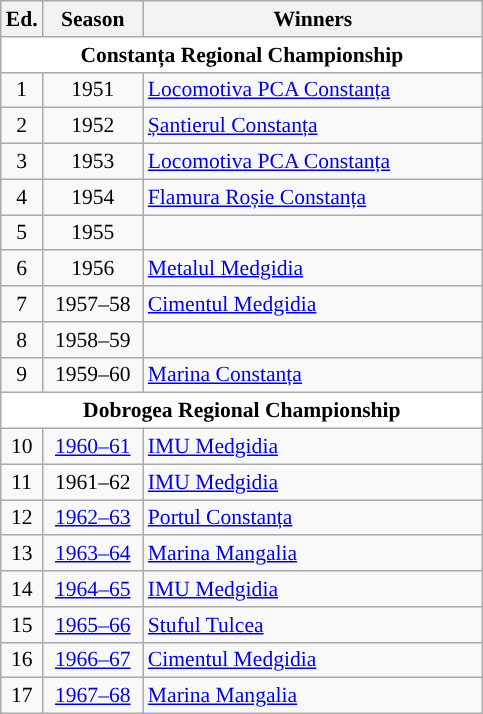<table class="wikitable" style="font-size:90%">
<tr>
<th><abbr>Ed.</abbr></th>
<th width="60">Season</th>
<th width="220">Winners</th>
</tr>
<tr>
<th colspan="3" style="background:#ffffff">Constanța Regional Championship</th>
</tr>
<tr>
<td align=center>1</td>
<td align=center>1951</td>
<td><a href='#'>Locomotiva PCA Constanța</a></td>
</tr>
<tr>
<td align=center>2</td>
<td align=center>1952</td>
<td><a href='#'>Șantierul Constanța</a></td>
</tr>
<tr>
<td align=center>3</td>
<td align=center>1953</td>
<td><a href='#'>Locomotiva PCA Constanța</a></td>
</tr>
<tr>
<td align=center>4</td>
<td align=center>1954</td>
<td><a href='#'>Flamura Roșie Constanța</a></td>
</tr>
<tr>
<td align=center>5</td>
<td align=center>1955</td>
<td></td>
</tr>
<tr>
<td align=center>6</td>
<td align=center>1956</td>
<td><a href='#'>Metalul Medgidia</a></td>
</tr>
<tr>
<td align=center>7</td>
<td align=center>1957–58</td>
<td><a href='#'>Cimentul Medgidia</a></td>
</tr>
<tr>
<td align=center>8</td>
<td align=center>1958–59</td>
<td></td>
</tr>
<tr>
<td align=center>9</td>
<td align=center>1959–60</td>
<td><a href='#'>Marina Constanța</a></td>
</tr>
<tr>
<th colspan="3" style="background:#ffffff">Dobrogea Regional Championship</th>
</tr>
<tr>
<td align=center>10</td>
<td align=center><a href='#'>1960–61</a></td>
<td><a href='#'>IMU Medgidia</a></td>
</tr>
<tr>
<td align=center>11</td>
<td align=center>1961–62</td>
<td><a href='#'>IMU Medgidia</a></td>
</tr>
<tr>
<td align=center>12</td>
<td align=center><a href='#'>1962–63</a></td>
<td><a href='#'>Portul Constanța</a></td>
</tr>
<tr>
<td align=center>13</td>
<td align=center><a href='#'>1963–64</a></td>
<td><a href='#'>Marina Mangalia</a></td>
</tr>
<tr>
<td align=center>14</td>
<td align=center><a href='#'>1964–65</a></td>
<td><a href='#'>IMU Medgidia</a></td>
</tr>
<tr>
<td align=center>15</td>
<td align=center><a href='#'>1965–66</a></td>
<td><a href='#'>Stuful Tulcea</a></td>
</tr>
<tr>
<td align=center>16</td>
<td align=center><a href='#'>1966–67</a></td>
<td><a href='#'>Cimentul Medgidia</a></td>
</tr>
<tr>
<td align=center>17</td>
<td align=center><a href='#'>1967–68</a></td>
<td><a href='#'>Marina Mangalia</a></td>
</tr>
</table>
